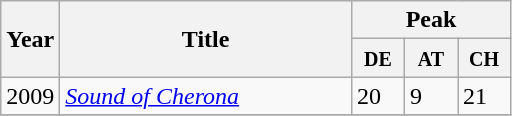<table class="wikitable">
<tr>
<th width="28" rowspan="2">Year</th>
<th width="187" rowspan="2">Title</th>
<th colspan="3">Peak</th>
</tr>
<tr bgcolor="#efefef">
<th width="28"><small>DE</small></th>
<th width="28"><small>AT</small></th>
<th width="28"><small>CH</small></th>
</tr>
<tr>
<td>2009</td>
<td><em><a href='#'>Sound of Cherona</a></em></td>
<td>20</td>
<td>9</td>
<td>21</td>
</tr>
<tr bgcolor="#f0f0ff">
</tr>
</table>
